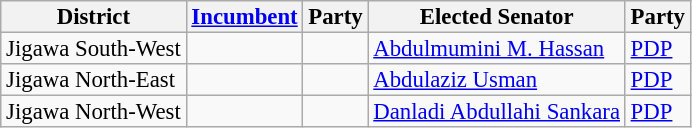<table class="sortable wikitable" style="font-size:95%;line-height:14px;">
<tr>
<th class="unsortable">District</th>
<th class="unsortable"><a href='#'>Incumbent</a></th>
<th>Party</th>
<th class="unsortable">Elected Senator</th>
<th>Party</th>
</tr>
<tr>
<td>Jigawa South-West</td>
<td></td>
<td></td>
<td><a href='#'>Abdulmumini M. Hassan</a></td>
<td><a href='#'>PDP</a></td>
</tr>
<tr>
<td>Jigawa North-East</td>
<td></td>
<td></td>
<td><a href='#'>Abdulaziz Usman</a></td>
<td><a href='#'>PDP</a></td>
</tr>
<tr>
<td>Jigawa North-West</td>
<td></td>
<td></td>
<td><a href='#'>Danladi Abdullahi Sankara</a></td>
<td><a href='#'>PDP</a></td>
</tr>
</table>
